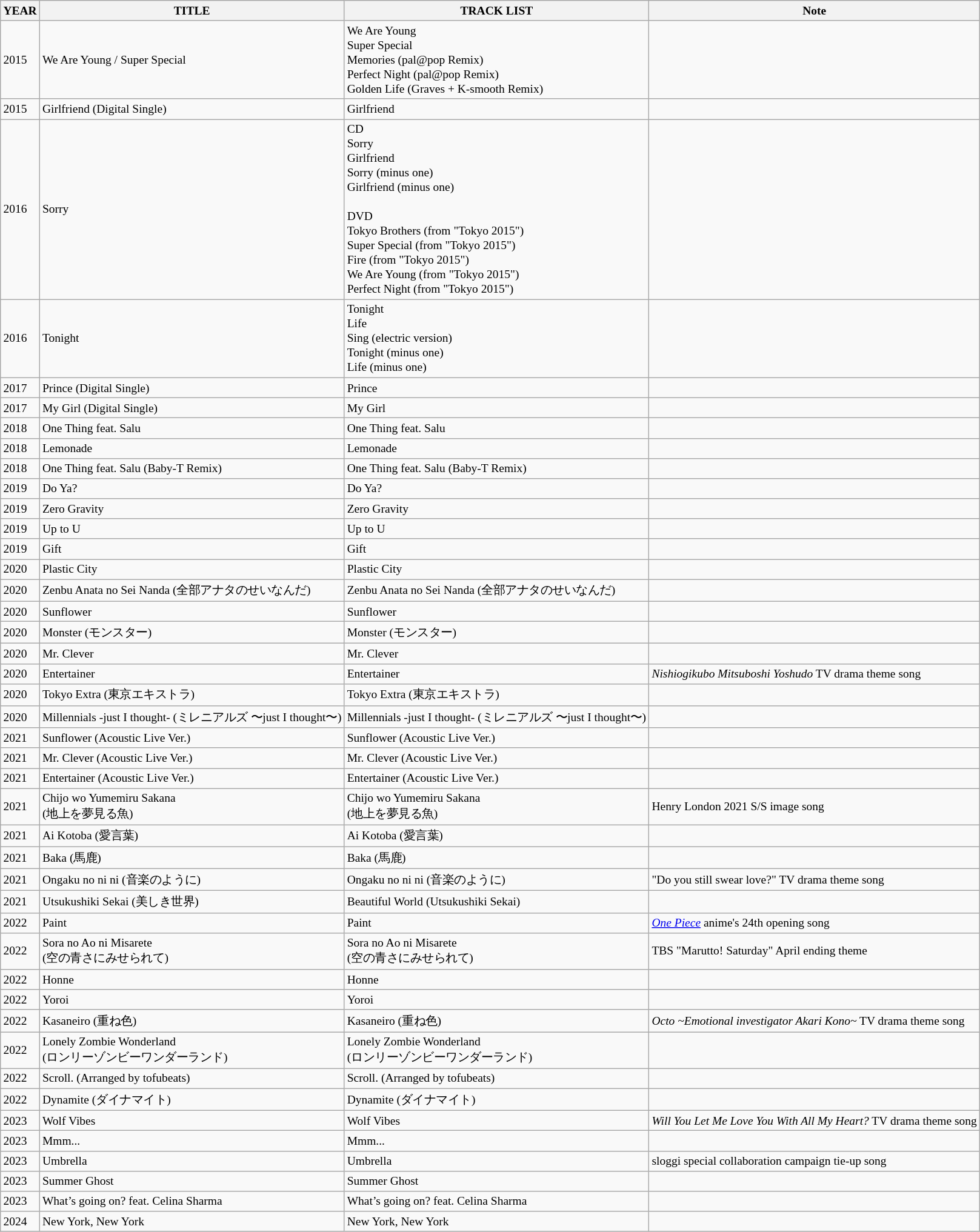<table class="wikitable" style="font-size: small;">
<tr>
<th>YEAR</th>
<th>TITLE</th>
<th>TRACK LIST</th>
<th>Note</th>
</tr>
<tr>
<td>2015</td>
<td>We Are Young / Super Special</td>
<td>We Are Young<br>Super Special<br>Memories (pal@pop Remix)<br>Perfect Night (pal@pop Remix)<br>Golden Life (Graves + K-smooth Remix)</td>
<td></td>
</tr>
<tr>
<td>2015</td>
<td>Girlfriend (Digital Single)</td>
<td>Girlfriend</td>
<td></td>
</tr>
<tr>
<td>2016</td>
<td>Sorry</td>
<td>CD<br>Sorry<br>Girlfriend<br>Sorry (minus one)<br>Girlfriend (minus one)<br><br>DVD<br>Tokyo Brothers (from "Tokyo 2015")<br>Super Special (from "Tokyo 2015")<br>Fire (from "Tokyo 2015")<br>We Are Young (from "Tokyo 2015")<br>Perfect Night (from "Tokyo 2015")</td>
<td></td>
</tr>
<tr>
<td>2016</td>
<td>Tonight</td>
<td>Tonight<br>Life<br>Sing (electric version)<br>Tonight (minus one)<br>Life (minus one)</td>
<td></td>
</tr>
<tr>
<td>2017</td>
<td>Prince (Digital Single)</td>
<td>Prince</td>
<td></td>
</tr>
<tr>
<td>2017</td>
<td>My Girl (Digital Single)</td>
<td>My Girl</td>
<td></td>
</tr>
<tr>
<td>2018</td>
<td>One Thing feat. Salu</td>
<td>One Thing feat. Salu</td>
<td></td>
</tr>
<tr>
<td>2018</td>
<td>Lemonade</td>
<td>Lemonade</td>
<td></td>
</tr>
<tr>
<td>2018</td>
<td>One Thing feat. Salu (Baby-T Remix)</td>
<td>One Thing feat. Salu (Baby-T Remix)</td>
<td></td>
</tr>
<tr>
<td>2019</td>
<td>Do Ya?</td>
<td>Do Ya?</td>
<td></td>
</tr>
<tr>
<td>2019</td>
<td>Zero Gravity</td>
<td>Zero Gravity</td>
<td></td>
</tr>
<tr>
<td>2019</td>
<td>Up to U</td>
<td>Up to U</td>
<td></td>
</tr>
<tr>
<td>2019</td>
<td>Gift</td>
<td>Gift</td>
<td></td>
</tr>
<tr>
<td>2020</td>
<td>Plastic City</td>
<td>Plastic City</td>
<td></td>
</tr>
<tr>
<td>2020</td>
<td>Zenbu Anata no Sei Nanda (全部アナタのせいなんだ)</td>
<td>Zenbu Anata no Sei Nanda (全部アナタのせいなんだ)</td>
<td></td>
</tr>
<tr>
<td>2020</td>
<td>Sunflower</td>
<td>Sunflower</td>
<td></td>
</tr>
<tr>
<td>2020</td>
<td>Monster (モンスター)</td>
<td>Monster (モンスター)</td>
<td></td>
</tr>
<tr>
<td>2020</td>
<td>Mr. Clever</td>
<td>Mr. Clever</td>
<td></td>
</tr>
<tr>
<td>2020</td>
<td>Entertainer</td>
<td>Entertainer</td>
<td><em>Nishiogikubo Mitsuboshi Yoshudo</em> TV drama theme song</td>
</tr>
<tr>
<td>2020</td>
<td>Tokyo Extra (東京エキストラ)</td>
<td>Tokyo Extra (東京エキストラ)</td>
<td></td>
</tr>
<tr>
<td>2020</td>
<td>Millennials -just I thought- (ミレニアルズ 〜just I thought〜)</td>
<td>Millennials -just I thought- (ミレニアルズ 〜just I thought〜)</td>
<td></td>
</tr>
<tr>
<td>2021</td>
<td>Sunflower (Acoustic Live Ver.)</td>
<td>Sunflower (Acoustic Live Ver.)</td>
<td></td>
</tr>
<tr>
<td>2021</td>
<td>Mr. Clever (Acoustic Live Ver.)</td>
<td>Mr. Clever (Acoustic Live Ver.)</td>
<td></td>
</tr>
<tr>
<td>2021</td>
<td>Entertainer (Acoustic Live Ver.)</td>
<td>Entertainer (Acoustic Live Ver.)</td>
<td></td>
</tr>
<tr>
<td>2021</td>
<td>Chijo wo Yumemiru Sakana<br>(地上を夢見る魚)</td>
<td>Chijo wo Yumemiru Sakana<br>(地上を夢見る魚)</td>
<td>Henry London 2021 S/S image song</td>
</tr>
<tr>
<td>2021</td>
<td>Ai Kotoba (愛言葉)</td>
<td>Ai Kotoba (愛言葉)</td>
<td></td>
</tr>
<tr>
<td>2021</td>
<td>Baka (馬鹿)</td>
<td>Baka (馬鹿)</td>
<td></td>
</tr>
<tr>
<td>2021</td>
<td>Ongaku no ni ni (音楽のように)</td>
<td>Ongaku no ni ni (音楽のように)</td>
<td>"Do you still swear love?" TV drama theme song</td>
</tr>
<tr>
<td>2021</td>
<td>Utsukushiki Sekai (美しき世界)</td>
<td>Beautiful World (Utsukushiki Sekai)</td>
<td></td>
</tr>
<tr>
<td>2022</td>
<td>Paint</td>
<td>Paint</td>
<td><em><a href='#'>One Piece</a></em> anime's 24th opening song</td>
</tr>
<tr>
<td>2022</td>
<td>Sora no Ao ni Misarete<br>(空の青さにみせられて)</td>
<td>Sora no Ao ni Misarete<br>(空の青さにみせられて)</td>
<td>TBS "Marutto! Saturday" April ending theme</td>
</tr>
<tr>
<td>2022</td>
<td>Honne</td>
<td>Honne</td>
<td></td>
</tr>
<tr>
<td>2022</td>
<td>Yoroi</td>
<td>Yoroi</td>
<td></td>
</tr>
<tr>
<td>2022</td>
<td>Kasaneiro (重ね色)</td>
<td>Kasaneiro (重ね色)</td>
<td><em>Octo ~Emotional investigator Akari Kono~</em> TV drama theme song</td>
</tr>
<tr>
<td>2022</td>
<td>Lonely Zombie Wonderland<br>(ロンリーゾンビーワンダーランド)</td>
<td>Lonely Zombie Wonderland<br>(ロンリーゾンビーワンダーランド)</td>
<td></td>
</tr>
<tr>
<td>2022</td>
<td>Scroll. (Arranged by tofubeats)</td>
<td>Scroll. (Arranged by tofubeats)</td>
<td></td>
</tr>
<tr>
<td>2022</td>
<td>Dynamite (ダイナマイト)</td>
<td>Dynamite (ダイナマイト)</td>
<td></td>
</tr>
<tr>
<td>2023</td>
<td>Wolf Vibes</td>
<td>Wolf Vibes</td>
<td><em>Will You Let Me Love You With All My Heart?</em> TV drama theme song</td>
</tr>
<tr>
<td>2023</td>
<td>Mmm...</td>
<td>Mmm...</td>
<td></td>
</tr>
<tr>
<td>2023</td>
<td>Umbrella</td>
<td>Umbrella</td>
<td>sloggi special collaboration campaign tie-up song</td>
</tr>
<tr>
<td>2023</td>
<td>Summer Ghost</td>
<td>Summer Ghost</td>
<td></td>
</tr>
<tr>
<td>2023</td>
<td>What’s going on? feat. Celina Sharma</td>
<td>What’s going on? feat. Celina Sharma</td>
<td></td>
</tr>
<tr>
<td>2024</td>
<td>New York, New York</td>
<td>New York, New York</td>
<td></td>
</tr>
</table>
